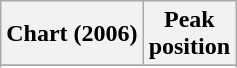<table class="wikitable sortable plainrowheaders">
<tr>
<th scope="col">Chart (2006)</th>
<th scope="col">Peak<br>position</th>
</tr>
<tr>
</tr>
<tr>
</tr>
<tr>
</tr>
</table>
